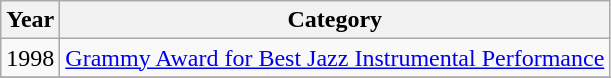<table class="wikitable">
<tr>
<th align="left">Year</th>
<th align="left">Category</th>
</tr>
<tr>
<td align="left">1998</td>
<td align="left"><a href='#'>Grammy Award for Best Jazz Instrumental Performance</a></td>
</tr>
<tr>
</tr>
</table>
